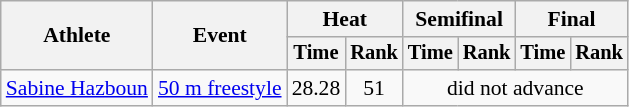<table class=wikitable style="font-size:90%">
<tr>
<th rowspan="2">Athlete</th>
<th rowspan="2">Event</th>
<th colspan="2">Heat</th>
<th colspan="2">Semifinal</th>
<th colspan="2">Final</th>
</tr>
<tr style="font-size:95%">
<th>Time</th>
<th>Rank</th>
<th>Time</th>
<th>Rank</th>
<th>Time</th>
<th>Rank</th>
</tr>
<tr align=center>
<td align=left><a href='#'>Sabine Hazboun</a></td>
<td align=left><a href='#'>50 m freestyle</a></td>
<td>28.28</td>
<td>51</td>
<td colspan=4>did not advance</td>
</tr>
</table>
